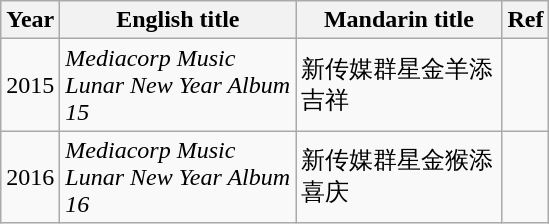<table class="wikitable sortable">
<tr>
<th style="width:30px;">Year</th>
<th style="width:150px;">English title</th>
<th style="width:130px;">Mandarin title</th>
<th class="unsortable">Ref</th>
</tr>
<tr>
<td>2015</td>
<td><em>Mediacorp Music Lunar New Year Album 15</em></td>
<td>新传媒群星金羊添吉祥</td>
<td></td>
</tr>
<tr>
<td>2016</td>
<td><em>Mediacorp Music Lunar New Year Album 16</em></td>
<td>新传媒群星金猴添喜庆</td>
<td></td>
</tr>
</table>
